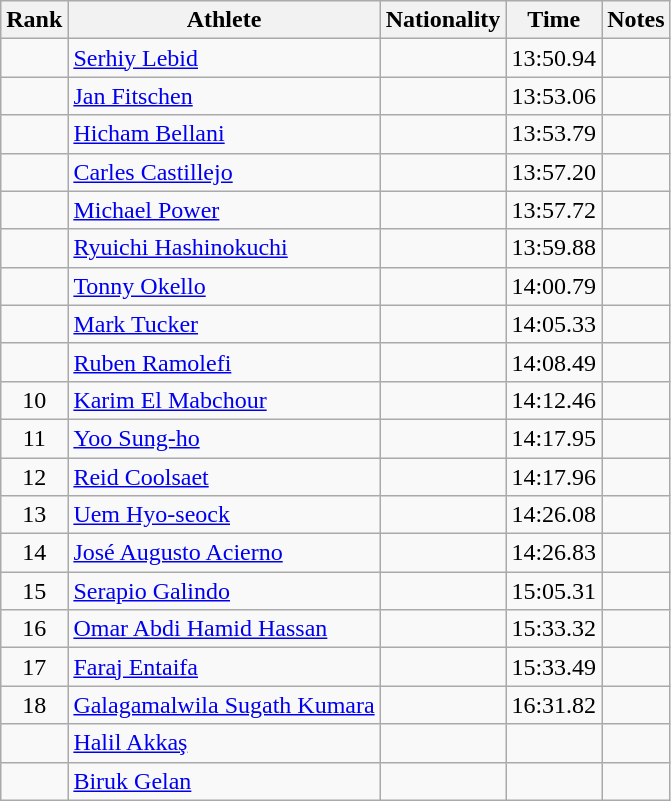<table class="wikitable sortable" style="text-align:center">
<tr>
<th>Rank</th>
<th>Athlete</th>
<th>Nationality</th>
<th>Time</th>
<th>Notes</th>
</tr>
<tr>
<td></td>
<td align=left><a href='#'>Serhiy Lebid</a></td>
<td align=left></td>
<td>13:50.94</td>
<td></td>
</tr>
<tr>
<td></td>
<td align=left><a href='#'>Jan Fitschen</a></td>
<td align=left></td>
<td>13:53.06</td>
<td></td>
</tr>
<tr>
<td></td>
<td align=left><a href='#'>Hicham Bellani</a></td>
<td align=left></td>
<td>13:53.79</td>
<td></td>
</tr>
<tr>
<td></td>
<td align=left><a href='#'>Carles Castillejo</a></td>
<td align=left></td>
<td>13:57.20</td>
<td></td>
</tr>
<tr>
<td></td>
<td align=left><a href='#'>Michael Power</a></td>
<td align=left></td>
<td>13:57.72</td>
<td></td>
</tr>
<tr>
<td></td>
<td align=left><a href='#'>Ryuichi Hashinokuchi</a></td>
<td align=left></td>
<td>13:59.88</td>
<td></td>
</tr>
<tr>
<td></td>
<td align=left><a href='#'>Tonny Okello</a></td>
<td align=left></td>
<td>14:00.79</td>
<td></td>
</tr>
<tr>
<td></td>
<td align=left><a href='#'>Mark Tucker</a></td>
<td align=left></td>
<td>14:05.33</td>
<td></td>
</tr>
<tr>
<td></td>
<td align=left><a href='#'>Ruben Ramolefi</a></td>
<td align=left></td>
<td>14:08.49</td>
<td></td>
</tr>
<tr>
<td>10</td>
<td align=left><a href='#'>Karim El Mabchour</a></td>
<td align=left></td>
<td>14:12.46</td>
<td></td>
</tr>
<tr>
<td>11</td>
<td align=left><a href='#'>Yoo Sung-ho</a></td>
<td align=left></td>
<td>14:17.95</td>
<td></td>
</tr>
<tr>
<td>12</td>
<td align=left><a href='#'>Reid Coolsaet</a></td>
<td align=left></td>
<td>14:17.96</td>
<td></td>
</tr>
<tr>
<td>13</td>
<td align=left><a href='#'>Uem Hyo-seock</a></td>
<td align=left></td>
<td>14:26.08</td>
<td></td>
</tr>
<tr>
<td>14</td>
<td align=left><a href='#'>José Augusto Acierno</a></td>
<td align=left></td>
<td>14:26.83</td>
<td></td>
</tr>
<tr>
<td>15</td>
<td align=left><a href='#'>Serapio Galindo</a></td>
<td align=left></td>
<td>15:05.31</td>
<td></td>
</tr>
<tr>
<td>16</td>
<td align=left><a href='#'>Omar Abdi Hamid Hassan</a></td>
<td align=left></td>
<td>15:33.32</td>
<td></td>
</tr>
<tr>
<td>17</td>
<td align=left><a href='#'>Faraj Entaifa</a></td>
<td align=left></td>
<td>15:33.49</td>
<td></td>
</tr>
<tr>
<td>18</td>
<td align=left><a href='#'>Galagamalwila Sugath Kumara</a></td>
<td align=left></td>
<td>16:31.82</td>
<td></td>
</tr>
<tr>
<td></td>
<td align=left><a href='#'>Halil Akkaş</a></td>
<td align=left></td>
<td></td>
<td></td>
</tr>
<tr>
<td></td>
<td align=left><a href='#'>Biruk Gelan</a></td>
<td align=left></td>
<td></td>
<td></td>
</tr>
</table>
